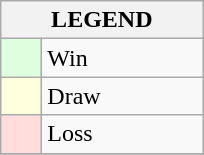<table class="wikitable" border="1">
<tr>
<th colspan="2">LEGEND</th>
</tr>
<tr>
<td style="background:#ddffdd;" width=20> </td>
<td width=100>Win</td>
</tr>
<tr>
<td style="background:#ffffdd"  width=20> </td>
<td width=100>Draw</td>
</tr>
<tr>
<td style="background:#ffdddd;" width=20> </td>
<td width=100>Loss</td>
</tr>
<tr>
</tr>
</table>
